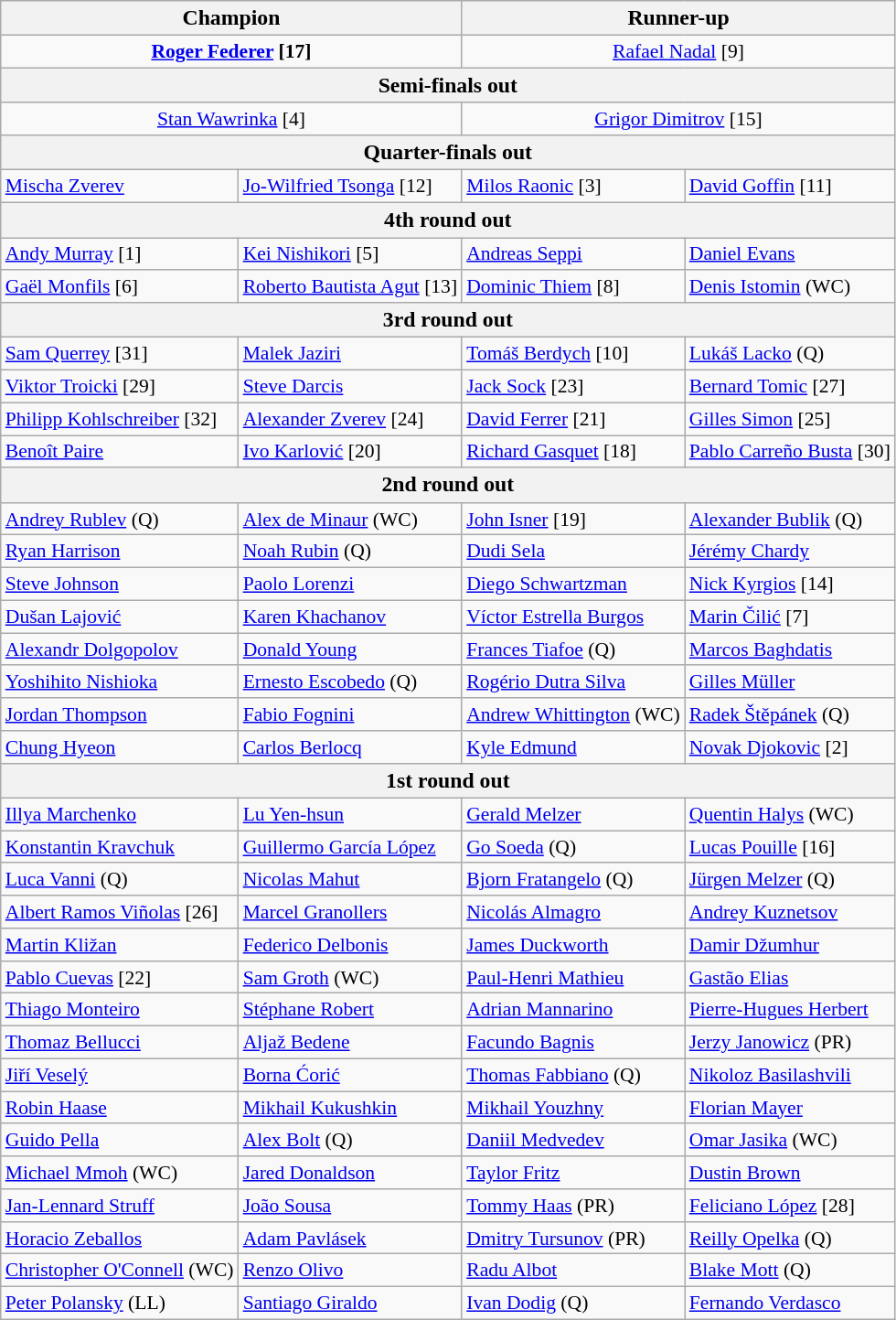<table class="wikitable collapsible collapsed" style="font-size:90%">
<tr style="font-size:110%">
<th colspan="2">Champion</th>
<th colspan="2">Runner-up</th>
</tr>
<tr style="text-align:center;">
<td colspan="2"> <strong><a href='#'>Roger Federer</a> [17]</strong></td>
<td colspan="2"> <a href='#'>Rafael Nadal</a> [9]</td>
</tr>
<tr style="font-size:110%">
<th colspan="4">Semi-finals out</th>
</tr>
<tr>
<td colspan="2" style="text-align:center;"> <a href='#'>Stan Wawrinka</a> [4]</td>
<td colspan="2" style="text-align:center;"> <a href='#'>Grigor Dimitrov</a> [15]</td>
</tr>
<tr style="font-size:110%">
<th colspan="4">Quarter-finals out</th>
</tr>
<tr>
<td> <a href='#'>Mischa Zverev</a></td>
<td> <a href='#'>Jo-Wilfried Tsonga</a> [12]</td>
<td> <a href='#'>Milos Raonic</a> [3]</td>
<td> <a href='#'>David Goffin</a> [11]</td>
</tr>
<tr style="font-size:110%">
<th colspan="4">4th round out</th>
</tr>
<tr>
<td> <a href='#'>Andy Murray</a> [1]</td>
<td> <a href='#'>Kei Nishikori</a> [5]</td>
<td> <a href='#'>Andreas Seppi</a></td>
<td> <a href='#'>Daniel Evans</a></td>
</tr>
<tr>
<td> <a href='#'>Gaël Monfils</a> [6]</td>
<td> <a href='#'>Roberto Bautista Agut</a> [13]</td>
<td> <a href='#'>Dominic Thiem</a> [8]</td>
<td> <a href='#'>Denis Istomin</a> (WC)</td>
</tr>
<tr style="font-size:110%">
<th colspan="4">3rd round out</th>
</tr>
<tr>
<td> <a href='#'>Sam Querrey</a> [31]</td>
<td> <a href='#'>Malek Jaziri</a></td>
<td> <a href='#'>Tomáš Berdych</a> [10]</td>
<td> <a href='#'>Lukáš Lacko</a> (Q)</td>
</tr>
<tr>
<td> <a href='#'>Viktor Troicki</a> [29]</td>
<td> <a href='#'>Steve Darcis</a></td>
<td> <a href='#'>Jack Sock</a> [23]</td>
<td> <a href='#'>Bernard Tomic</a> [27]</td>
</tr>
<tr>
<td> <a href='#'>Philipp Kohlschreiber</a> [32]</td>
<td> <a href='#'>Alexander Zverev</a> [24]</td>
<td> <a href='#'>David Ferrer</a> [21]</td>
<td> <a href='#'>Gilles Simon</a> [25]</td>
</tr>
<tr>
<td> <a href='#'>Benoît Paire</a></td>
<td> <a href='#'>Ivo Karlović</a> [20]</td>
<td> <a href='#'>Richard Gasquet</a> [18]</td>
<td> <a href='#'>Pablo Carreño Busta</a> [30]</td>
</tr>
<tr style="font-size:110%">
<th colspan="4">2nd round out</th>
</tr>
<tr>
<td> <a href='#'>Andrey Rublev</a> (Q)</td>
<td> <a href='#'>Alex de Minaur</a> (WC)</td>
<td> <a href='#'>John Isner</a> [19]</td>
<td> <a href='#'>Alexander Bublik</a> (Q)</td>
</tr>
<tr>
<td> <a href='#'>Ryan Harrison</a></td>
<td> <a href='#'>Noah Rubin</a> (Q)</td>
<td> <a href='#'>Dudi Sela</a></td>
<td> <a href='#'>Jérémy Chardy</a></td>
</tr>
<tr>
<td> <a href='#'>Steve Johnson</a></td>
<td> <a href='#'>Paolo Lorenzi</a></td>
<td> <a href='#'>Diego Schwartzman</a></td>
<td> <a href='#'>Nick Kyrgios</a> [14]</td>
</tr>
<tr>
<td> <a href='#'>Dušan Lajović</a></td>
<td> <a href='#'>Karen Khachanov</a></td>
<td> <a href='#'>Víctor Estrella Burgos</a></td>
<td> <a href='#'>Marin Čilić</a> [7]</td>
</tr>
<tr>
<td> <a href='#'>Alexandr Dolgopolov</a></td>
<td> <a href='#'>Donald Young</a></td>
<td> <a href='#'>Frances Tiafoe</a> (Q)</td>
<td> <a href='#'>Marcos Baghdatis</a></td>
</tr>
<tr>
<td> <a href='#'>Yoshihito Nishioka</a></td>
<td> <a href='#'>Ernesto Escobedo</a> (Q)</td>
<td> <a href='#'>Rogério Dutra Silva</a></td>
<td> <a href='#'>Gilles Müller</a></td>
</tr>
<tr>
<td> <a href='#'>Jordan Thompson</a></td>
<td> <a href='#'>Fabio Fognini</a></td>
<td> <a href='#'>Andrew Whittington</a> (WC)</td>
<td> <a href='#'>Radek Štěpánek</a> (Q)</td>
</tr>
<tr>
<td> <a href='#'>Chung Hyeon</a></td>
<td> <a href='#'>Carlos Berlocq</a></td>
<td> <a href='#'>Kyle Edmund</a></td>
<td> <a href='#'>Novak Djokovic</a> [2]</td>
</tr>
<tr style="font-size:110%">
<th colspan="4">1st round out</th>
</tr>
<tr>
<td> <a href='#'>Illya Marchenko</a></td>
<td> <a href='#'>Lu Yen-hsun</a></td>
<td> <a href='#'>Gerald Melzer</a></td>
<td> <a href='#'>Quentin Halys</a> (WC)</td>
</tr>
<tr>
<td> <a href='#'>Konstantin Kravchuk</a></td>
<td> <a href='#'>Guillermo García López</a></td>
<td> <a href='#'>Go Soeda</a> (Q)</td>
<td> <a href='#'>Lucas Pouille</a> [16]</td>
</tr>
<tr>
<td> <a href='#'>Luca Vanni</a> (Q)</td>
<td> <a href='#'>Nicolas Mahut</a></td>
<td> <a href='#'>Bjorn Fratangelo</a> (Q)</td>
<td> <a href='#'>Jürgen Melzer</a> (Q)</td>
</tr>
<tr>
<td> <a href='#'>Albert Ramos Viñolas</a> [26]</td>
<td> <a href='#'>Marcel Granollers</a></td>
<td> <a href='#'>Nicolás Almagro</a></td>
<td> <a href='#'>Andrey Kuznetsov</a></td>
</tr>
<tr>
<td> <a href='#'>Martin Kližan</a></td>
<td> <a href='#'>Federico Delbonis</a></td>
<td> <a href='#'>James Duckworth</a></td>
<td> <a href='#'>Damir Džumhur</a></td>
</tr>
<tr>
<td> <a href='#'>Pablo Cuevas</a> [22]</td>
<td> <a href='#'>Sam Groth</a> (WC)</td>
<td> <a href='#'>Paul-Henri Mathieu</a></td>
<td> <a href='#'>Gastão Elias</a></td>
</tr>
<tr>
<td> <a href='#'>Thiago Monteiro</a></td>
<td> <a href='#'>Stéphane Robert</a></td>
<td> <a href='#'>Adrian Mannarino</a></td>
<td> <a href='#'>Pierre-Hugues Herbert</a></td>
</tr>
<tr>
<td> <a href='#'>Thomaz Bellucci</a></td>
<td> <a href='#'>Aljaž Bedene</a></td>
<td> <a href='#'>Facundo Bagnis</a></td>
<td> <a href='#'>Jerzy Janowicz</a> (PR)</td>
</tr>
<tr>
<td> <a href='#'>Jiří Veselý</a></td>
<td> <a href='#'>Borna Ćorić</a></td>
<td> <a href='#'>Thomas Fabbiano</a> (Q)</td>
<td> <a href='#'>Nikoloz Basilashvili</a></td>
</tr>
<tr>
<td> <a href='#'>Robin Haase</a></td>
<td> <a href='#'>Mikhail Kukushkin</a></td>
<td> <a href='#'>Mikhail Youzhny</a></td>
<td> <a href='#'>Florian Mayer</a></td>
</tr>
<tr>
<td> <a href='#'>Guido Pella</a></td>
<td> <a href='#'>Alex Bolt</a> (Q)</td>
<td> <a href='#'>Daniil Medvedev</a></td>
<td> <a href='#'>Omar Jasika</a> (WC)</td>
</tr>
<tr>
<td> <a href='#'>Michael Mmoh</a> (WC)</td>
<td> <a href='#'>Jared Donaldson</a></td>
<td> <a href='#'>Taylor Fritz</a></td>
<td> <a href='#'>Dustin Brown</a></td>
</tr>
<tr>
<td> <a href='#'>Jan-Lennard Struff</a></td>
<td> <a href='#'>João Sousa</a></td>
<td> <a href='#'>Tommy Haas</a> (PR)</td>
<td> <a href='#'>Feliciano López</a> [28]</td>
</tr>
<tr>
<td> <a href='#'>Horacio Zeballos</a></td>
<td> <a href='#'>Adam Pavlásek</a></td>
<td> <a href='#'>Dmitry Tursunov</a> (PR)</td>
<td> <a href='#'>Reilly Opelka</a> (Q)</td>
</tr>
<tr>
<td> <a href='#'>Christopher O'Connell</a> (WC)</td>
<td> <a href='#'>Renzo Olivo</a></td>
<td> <a href='#'>Radu Albot</a></td>
<td> <a href='#'>Blake Mott</a> (Q)</td>
</tr>
<tr>
<td> <a href='#'>Peter Polansky</a> (LL)</td>
<td> <a href='#'>Santiago Giraldo</a></td>
<td> <a href='#'>Ivan Dodig</a> (Q)</td>
<td> <a href='#'>Fernando Verdasco</a></td>
</tr>
</table>
